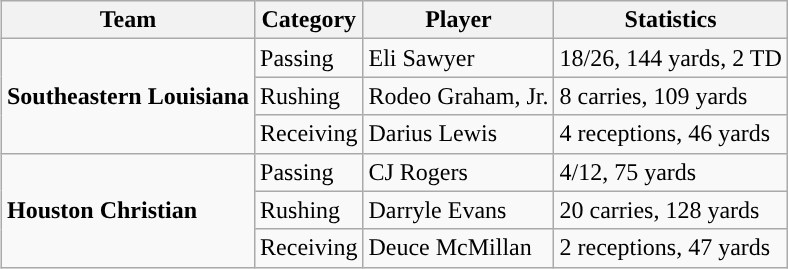<table class="wikitable" style="float: right;">
<tr>
<th>Team</th>
<th>Category</th>
<th>Player</th>
<th>Statistics</th>
</tr>
<tr>
<td rowspan=3><strong>Southeastern Louisiana</strong></td>
<td>Passing</td>
<td>Eli Sawyer</td>
<td>18/26, 144 yards, 2 TD</td>
</tr>
<tr>
<td>Rushing</td>
<td>Rodeo Graham, Jr.</td>
<td>8 carries, 109 yards</td>
</tr>
<tr>
<td>Receiving</td>
<td>Darius Lewis</td>
<td>4 receptions, 46 yards</td>
</tr>
<tr>
<td rowspan=3><strong>Houston Christian</strong></td>
<td>Passing</td>
<td>CJ Rogers</td>
<td>4/12, 75 yards</td>
</tr>
<tr>
<td>Rushing</td>
<td>Darryle Evans</td>
<td>20 carries, 128 yards</td>
</tr>
<tr>
<td>Receiving</td>
<td>Deuce McMillan</td>
<td>2 receptions, 47 yards</td>
</tr>
</table>
